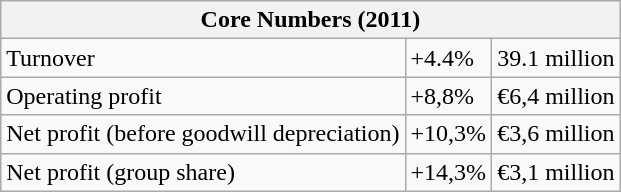<table class="wikitable">
<tr>
<th colspan="3">Core Numbers (2011)</th>
</tr>
<tr>
<td>Turnover</td>
<td>+4.4%</td>
<td>39.1 million</td>
</tr>
<tr>
<td>Operating profit</td>
<td>+8,8%</td>
<td>€6,4 million</td>
</tr>
<tr>
<td>Net profit (before goodwill depreciation)</td>
<td>+10,3%</td>
<td>€3,6 million</td>
</tr>
<tr>
<td>Net profit (group share)</td>
<td>+14,3%</td>
<td>€3,1 million</td>
</tr>
</table>
